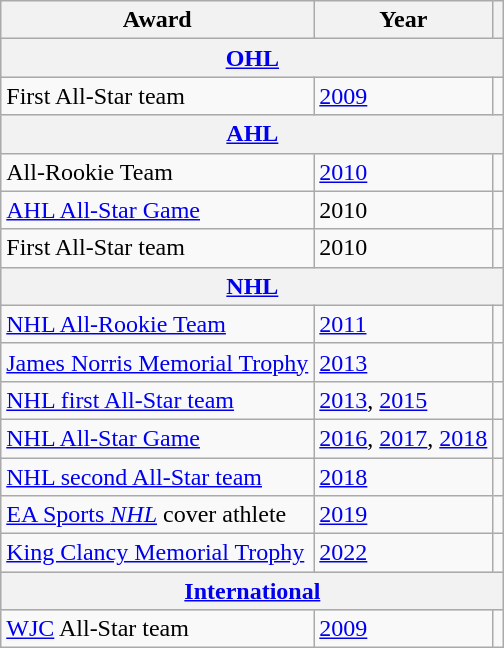<table class="wikitable">
<tr>
<th>Award</th>
<th>Year</th>
<th></th>
</tr>
<tr ALIGN="center" bgcolor="#e0e0e0">
<th colspan="3"><a href='#'>OHL</a></th>
</tr>
<tr>
<td>First All-Star team</td>
<td><a href='#'>2009</a></td>
<td></td>
</tr>
<tr ALIGN="center" bgcolor="#e0e0e0">
<th colspan="3"><a href='#'>AHL</a></th>
</tr>
<tr>
<td>All-Rookie Team</td>
<td><a href='#'>2010</a></td>
<td></td>
</tr>
<tr>
<td><a href='#'>AHL All-Star Game</a></td>
<td>2010</td>
<td></td>
</tr>
<tr>
<td>First All-Star team</td>
<td>2010</td>
<td></td>
</tr>
<tr ALIGN="center" bgcolor="#e0e0e0">
<th colspan="3"><a href='#'>NHL</a></th>
</tr>
<tr>
<td><a href='#'>NHL All-Rookie Team</a></td>
<td><a href='#'>2011</a></td>
<td></td>
</tr>
<tr>
<td><a href='#'>James Norris Memorial Trophy</a></td>
<td><a href='#'>2013</a></td>
<td></td>
</tr>
<tr>
<td><a href='#'>NHL first All-Star team</a></td>
<td><a href='#'>2013</a>, <a href='#'>2015</a></td>
<td></td>
</tr>
<tr>
<td><a href='#'>NHL All-Star Game</a></td>
<td><a href='#'>2016</a>, <a href='#'>2017</a>, <a href='#'>2018</a></td>
<td></td>
</tr>
<tr>
<td><a href='#'>NHL second All-Star team</a></td>
<td><a href='#'>2018</a></td>
<td></td>
</tr>
<tr>
<td><a href='#'>EA Sports <em>NHL</em></a> cover athlete</td>
<td><a href='#'>2019</a></td>
<td></td>
</tr>
<tr>
<td><a href='#'>King Clancy Memorial Trophy</a></td>
<td><a href='#'>2022</a></td>
<td></td>
</tr>
<tr ALIGN="center" bgcolor="#e0e0e0">
<th colspan="3"><a href='#'>International</a></th>
</tr>
<tr>
<td><a href='#'>WJC</a> All-Star team</td>
<td><a href='#'>2009</a></td>
<td></td>
</tr>
</table>
